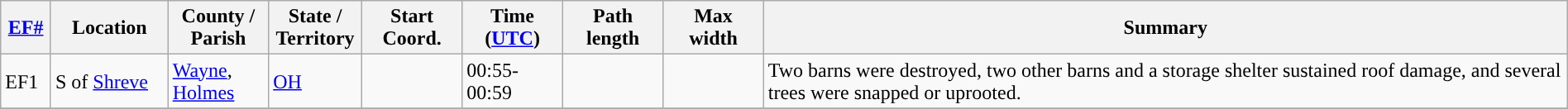<table class="wikitable sortable" style="width:100%;">
<tr>
<th scope="col"  style="width:3%; text-align:center;"><a href='#'>EF#</a></th>
<th scope="col"  style="width:7%; text-align:center;" class="unsortable">Location</th>
<th scope="col"  style="width:6%; text-align:center;" class="unsortable">County / Parish</th>
<th scope="col"  style="width:5%; text-align:center;">State / Territory</th>
<th scope="col"  style="width:6%; text-align:center;">Start Coord.</th>
<th scope="col"  style="width:6%; text-align:center;">Time (<a href='#'>UTC</a>)</th>
<th scope="col"  style="width:6%; text-align:center;">Path length</th>
<th scope="col"  style="width:6%; text-align:center;">Max width</th>
<th scope="col" class="unsortable" style="width:48%; text-align:center;">Summary</th>
</tr>
<tr>
<td>EF1</td>
<td>S of <a href='#'>Shreve</a></td>
<td><a href='#'>Wayne</a>, <a href='#'>Holmes</a></td>
<td><a href='#'>OH</a></td>
<td></td>
<td>00:55-00:59</td>
<td></td>
<td></td>
<td>Two barns were destroyed, two other barns and a storage shelter sustained roof damage, and several trees were snapped or uprooted.</td>
</tr>
<tr>
</tr>
</table>
